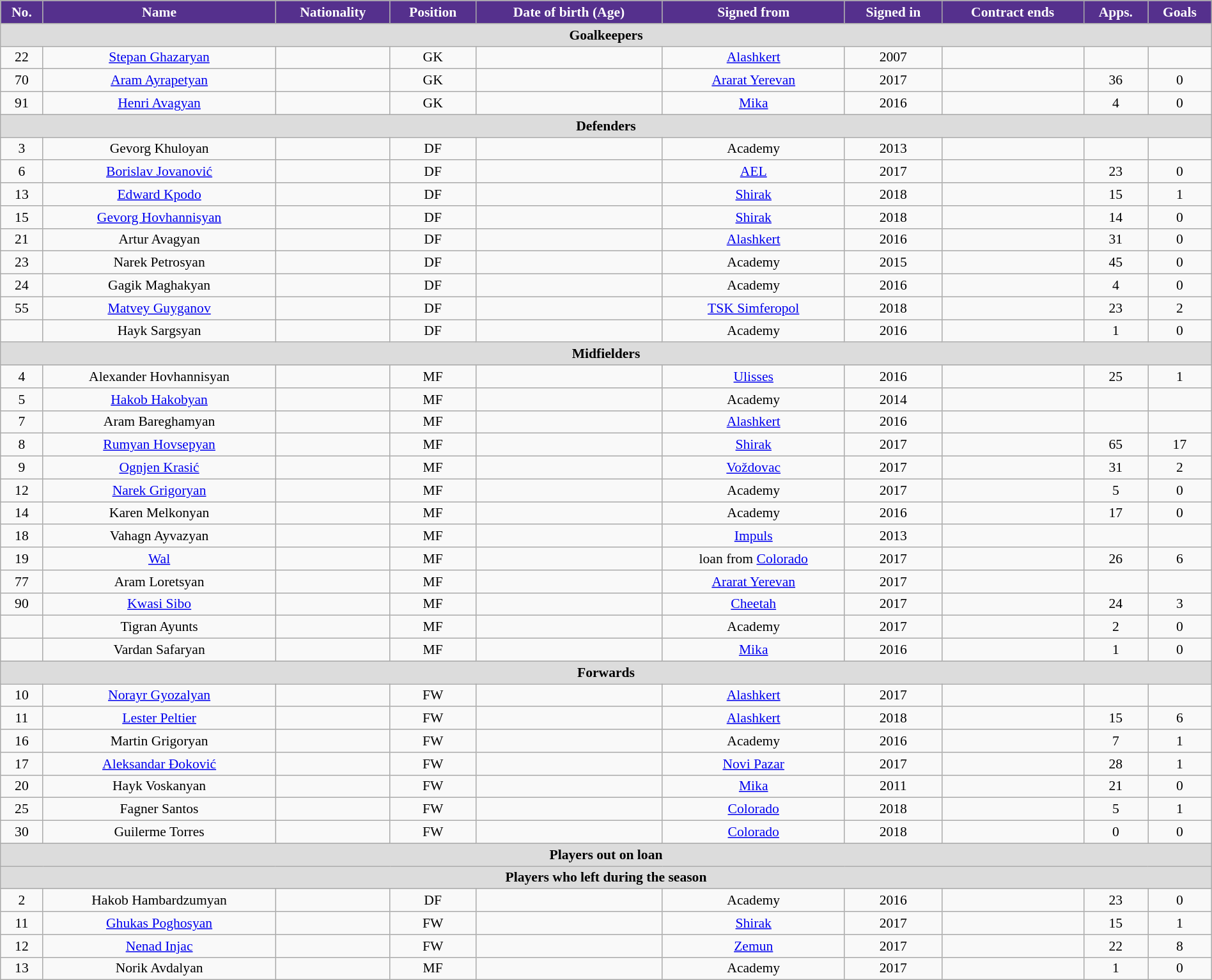<table class="wikitable"  style="text-align:center; font-size:90%; width:100%;">
<tr>
<th style="background:#55308D; color:white; text-align:center;">No.</th>
<th style="background:#55308D; color:white; text-align:center;">Name</th>
<th style="background:#55308D; color:white; text-align:center;">Nationality</th>
<th style="background:#55308D; color:white; text-align:center;">Position</th>
<th style="background:#55308D; color:white; text-align:center;">Date of birth (Age)</th>
<th style="background:#55308D; color:white; text-align:center;">Signed from</th>
<th style="background:#55308D; color:white; text-align:center;">Signed in</th>
<th style="background:#55308D; color:white; text-align:center;">Contract ends</th>
<th style="background:#55308D; color:white; text-align:center;">Apps.</th>
<th style="background:#55308D; color:white; text-align:center;">Goals</th>
</tr>
<tr>
<th colspan="11"  style="background:#dcdcdc; text-align:center;">Goalkeepers</th>
</tr>
<tr>
<td>22</td>
<td><a href='#'>Stepan Ghazaryan</a></td>
<td></td>
<td>GK</td>
<td></td>
<td><a href='#'>Alashkert</a></td>
<td>2007</td>
<td></td>
<td></td>
<td></td>
</tr>
<tr>
<td>70</td>
<td><a href='#'>Aram Ayrapetyan</a></td>
<td></td>
<td>GK</td>
<td></td>
<td><a href='#'>Ararat Yerevan</a></td>
<td>2017</td>
<td></td>
<td>36</td>
<td>0</td>
</tr>
<tr>
<td>91</td>
<td><a href='#'>Henri Avagyan</a></td>
<td></td>
<td>GK</td>
<td></td>
<td><a href='#'>Mika</a></td>
<td>2016</td>
<td></td>
<td>4</td>
<td>0</td>
</tr>
<tr>
<th colspan="11"  style="background:#dcdcdc; text-align:center;">Defenders</th>
</tr>
<tr>
<td>3</td>
<td>Gevorg Khuloyan</td>
<td></td>
<td>DF</td>
<td></td>
<td>Academy</td>
<td>2013</td>
<td></td>
<td></td>
<td></td>
</tr>
<tr>
<td>6</td>
<td><a href='#'>Borislav Jovanović</a></td>
<td></td>
<td>DF</td>
<td></td>
<td><a href='#'>AEL</a></td>
<td>2017</td>
<td></td>
<td>23</td>
<td>0</td>
</tr>
<tr>
<td>13</td>
<td><a href='#'>Edward Kpodo</a></td>
<td></td>
<td>DF</td>
<td></td>
<td><a href='#'>Shirak</a></td>
<td>2018</td>
<td></td>
<td>15</td>
<td>1</td>
</tr>
<tr>
<td>15</td>
<td><a href='#'>Gevorg Hovhannisyan</a></td>
<td></td>
<td>DF</td>
<td></td>
<td><a href='#'>Shirak</a></td>
<td>2018</td>
<td></td>
<td>14</td>
<td>0</td>
</tr>
<tr>
<td>21</td>
<td>Artur Avagyan</td>
<td></td>
<td>DF</td>
<td></td>
<td><a href='#'>Alashkert</a></td>
<td>2016</td>
<td></td>
<td>31</td>
<td>0</td>
</tr>
<tr>
<td>23</td>
<td>Narek Petrosyan</td>
<td></td>
<td>DF</td>
<td></td>
<td>Academy</td>
<td>2015</td>
<td></td>
<td>45</td>
<td>0</td>
</tr>
<tr>
<td>24</td>
<td>Gagik Maghakyan</td>
<td></td>
<td>DF</td>
<td></td>
<td>Academy</td>
<td>2016</td>
<td></td>
<td>4</td>
<td>0</td>
</tr>
<tr>
<td>55</td>
<td><a href='#'>Matvey Guyganov</a></td>
<td></td>
<td>DF</td>
<td></td>
<td><a href='#'>TSK Simferopol</a></td>
<td>2018</td>
<td></td>
<td>23</td>
<td>2</td>
</tr>
<tr>
<td></td>
<td>Hayk Sargsyan</td>
<td></td>
<td>DF</td>
<td></td>
<td>Academy</td>
<td>2016</td>
<td></td>
<td>1</td>
<td>0</td>
</tr>
<tr>
<th colspan="11"  style="background:#dcdcdc; text-align:center;">Midfielders</th>
</tr>
<tr>
<td>4</td>
<td>Alexander Hovhannisyan</td>
<td></td>
<td>MF</td>
<td></td>
<td><a href='#'>Ulisses</a></td>
<td>2016</td>
<td></td>
<td>25</td>
<td>1</td>
</tr>
<tr>
<td>5</td>
<td><a href='#'>Hakob Hakobyan</a></td>
<td></td>
<td>MF</td>
<td></td>
<td>Academy</td>
<td>2014</td>
<td></td>
<td></td>
<td></td>
</tr>
<tr>
<td>7</td>
<td>Aram Bareghamyan</td>
<td></td>
<td>MF</td>
<td></td>
<td><a href='#'>Alashkert</a></td>
<td>2016</td>
<td></td>
<td></td>
<td></td>
</tr>
<tr>
<td>8</td>
<td><a href='#'>Rumyan Hovsepyan</a></td>
<td></td>
<td>MF</td>
<td></td>
<td><a href='#'>Shirak</a></td>
<td>2017</td>
<td></td>
<td>65</td>
<td>17</td>
</tr>
<tr>
<td>9</td>
<td><a href='#'>Ognjen Krasić</a></td>
<td></td>
<td>MF</td>
<td></td>
<td><a href='#'>Voždovac</a></td>
<td>2017</td>
<td></td>
<td>31</td>
<td>2</td>
</tr>
<tr>
<td>12</td>
<td><a href='#'>Narek Grigoryan</a></td>
<td></td>
<td>MF</td>
<td></td>
<td>Academy</td>
<td>2017</td>
<td></td>
<td>5</td>
<td>0</td>
</tr>
<tr>
<td>14</td>
<td>Karen Melkonyan</td>
<td></td>
<td>MF</td>
<td></td>
<td>Academy</td>
<td>2016</td>
<td></td>
<td>17</td>
<td>0</td>
</tr>
<tr>
<td>18</td>
<td>Vahagn Ayvazyan</td>
<td></td>
<td>MF</td>
<td></td>
<td><a href='#'>Impuls</a></td>
<td>2013</td>
<td></td>
<td></td>
<td></td>
</tr>
<tr>
<td>19</td>
<td><a href='#'>Wal</a></td>
<td></td>
<td>MF</td>
<td></td>
<td>loan from <a href='#'>Colorado</a></td>
<td>2017</td>
<td></td>
<td>26</td>
<td>6</td>
</tr>
<tr>
<td>77</td>
<td>Aram Loretsyan</td>
<td></td>
<td>MF</td>
<td></td>
<td><a href='#'>Ararat Yerevan</a></td>
<td>2017</td>
<td></td>
<td></td>
<td></td>
</tr>
<tr>
<td>90</td>
<td><a href='#'>Kwasi Sibo</a></td>
<td></td>
<td>MF</td>
<td></td>
<td><a href='#'>Cheetah</a></td>
<td>2017</td>
<td></td>
<td>24</td>
<td>3</td>
</tr>
<tr>
<td></td>
<td>Tigran Ayunts</td>
<td></td>
<td>MF</td>
<td></td>
<td>Academy</td>
<td>2017</td>
<td></td>
<td>2</td>
<td>0</td>
</tr>
<tr>
<td></td>
<td>Vardan Safaryan</td>
<td></td>
<td>MF</td>
<td></td>
<td><a href='#'>Mika</a></td>
<td>2016</td>
<td></td>
<td>1</td>
<td>0</td>
</tr>
<tr>
<th colspan="11"  style="background:#dcdcdc; text-align:center;">Forwards</th>
</tr>
<tr>
<td>10</td>
<td><a href='#'>Norayr Gyozalyan</a></td>
<td></td>
<td>FW</td>
<td></td>
<td><a href='#'>Alashkert</a></td>
<td>2017</td>
<td></td>
<td></td>
<td></td>
</tr>
<tr>
<td>11</td>
<td><a href='#'>Lester Peltier</a></td>
<td></td>
<td>FW</td>
<td></td>
<td><a href='#'>Alashkert</a></td>
<td>2018</td>
<td></td>
<td>15</td>
<td>6</td>
</tr>
<tr>
<td>16</td>
<td>Martin Grigoryan</td>
<td></td>
<td>FW</td>
<td></td>
<td>Academy</td>
<td>2016</td>
<td></td>
<td>7</td>
<td>1</td>
</tr>
<tr>
<td>17</td>
<td><a href='#'>Aleksandar Đoković</a></td>
<td></td>
<td>FW</td>
<td></td>
<td><a href='#'>Novi Pazar</a></td>
<td>2017</td>
<td></td>
<td>28</td>
<td>1</td>
</tr>
<tr>
<td>20</td>
<td>Hayk Voskanyan</td>
<td></td>
<td>FW</td>
<td></td>
<td><a href='#'>Mika</a></td>
<td>2011</td>
<td></td>
<td>21</td>
<td>0</td>
</tr>
<tr>
<td>25</td>
<td>Fagner Santos</td>
<td></td>
<td>FW</td>
<td></td>
<td><a href='#'>Colorado</a></td>
<td>2018</td>
<td></td>
<td>5</td>
<td>1</td>
</tr>
<tr>
<td>30</td>
<td>Guilerme Torres</td>
<td></td>
<td>FW</td>
<td></td>
<td><a href='#'>Colorado</a></td>
<td>2018</td>
<td></td>
<td>0</td>
<td>0</td>
</tr>
<tr>
<th colspan="11"  style="background:#dcdcdc; text-align:center;">Players out on loan</th>
</tr>
<tr>
<th colspan="11"  style="background:#dcdcdc; text-align:center;">Players who left during the season</th>
</tr>
<tr>
<td>2</td>
<td>Hakob Hambardzumyan</td>
<td></td>
<td>DF</td>
<td></td>
<td>Academy</td>
<td>2016</td>
<td></td>
<td>23</td>
<td>0</td>
</tr>
<tr>
<td>11</td>
<td><a href='#'>Ghukas Poghosyan</a></td>
<td></td>
<td>FW</td>
<td></td>
<td><a href='#'>Shirak</a></td>
<td>2017</td>
<td></td>
<td>15</td>
<td>1</td>
</tr>
<tr>
<td>12</td>
<td><a href='#'>Nenad Injac</a></td>
<td></td>
<td>FW</td>
<td></td>
<td><a href='#'>Zemun</a></td>
<td>2017</td>
<td></td>
<td>22</td>
<td>8</td>
</tr>
<tr>
<td>13</td>
<td>Norik Avdalyan</td>
<td></td>
<td>MF</td>
<td></td>
<td>Academy</td>
<td>2017</td>
<td></td>
<td>1</td>
<td>0</td>
</tr>
</table>
